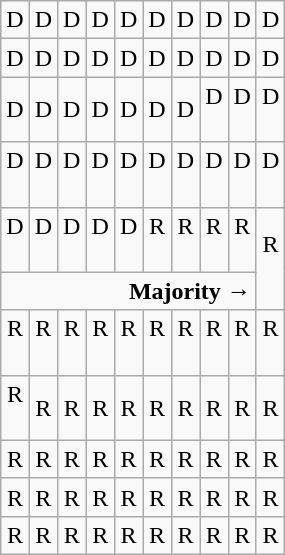<table class="wikitable"  style="text-align:center;">
<tr>
<td>D</td>
<td>D</td>
<td>D</td>
<td>D</td>
<td>D</td>
<td>D</td>
<td>D</td>
<td>D</td>
<td>D</td>
<td>D</td>
</tr>
<tr>
<td width=10% >D</td>
<td width=10% >D</td>
<td width=10% >D</td>
<td width=10% >D</td>
<td width=10% >D</td>
<td width=10% >D</td>
<td width=10% >D</td>
<td width=10% >D</td>
<td width=10% >D</td>
<td width=10% >D</td>
</tr>
<tr>
<td>D</td>
<td>D</td>
<td>D</td>
<td>D</td>
<td>D</td>
<td>D</td>
<td>D</td>
<td>D<br><br></td>
<td>D<br><br></td>
<td>D<br><br></td>
</tr>
<tr>
<td>D<br><br></td>
<td>D<br><br></td>
<td>D<br><br></td>
<td>D<br><br></td>
<td>D<br><br></td>
<td>D<br><br></td>
<td>D<br><br></td>
<td>D<br><br></td>
<td>D<br><br></td>
<td>D<br><br></td>
</tr>
<tr>
<td>D<br><br></td>
<td>D<br><br></td>
<td>D<br><br></td>
<td>D<br><br></td>
<td>D<br><br></td>
<td>R<br><br></td>
<td>R<br><br></td>
<td>R<br><br></td>
<td>R<br><br></td>
<td rowspan=2 >R<br><br></td>
</tr>
<tr>
<td colspan=9 style="text-align:right"><strong>Majority →</strong></td>
</tr>
<tr>
<td>R<br><br></td>
<td>R<br><br></td>
<td>R<br><br></td>
<td>R<br><br></td>
<td>R<br><br></td>
<td>R<br><br></td>
<td>R<br><br></td>
<td>R<br><br></td>
<td>R<br><br></td>
<td>R<br><br></td>
</tr>
<tr>
<td>R<br><br></td>
<td>R</td>
<td>R</td>
<td>R</td>
<td>R</td>
<td>R</td>
<td>R</td>
<td>R</td>
<td>R</td>
<td>R</td>
</tr>
<tr>
<td>R</td>
<td>R</td>
<td>R</td>
<td>R</td>
<td>R</td>
<td>R</td>
<td>R</td>
<td>R</td>
<td>R</td>
<td>R</td>
</tr>
<tr>
<td>R</td>
<td>R</td>
<td>R</td>
<td>R</td>
<td>R</td>
<td>R</td>
<td>R</td>
<td>R</td>
<td>R</td>
<td>R</td>
</tr>
<tr>
<td>R</td>
<td>R</td>
<td>R</td>
<td>R</td>
<td>R</td>
<td>R</td>
<td>R</td>
<td>R</td>
<td>R</td>
<td>R</td>
</tr>
</table>
